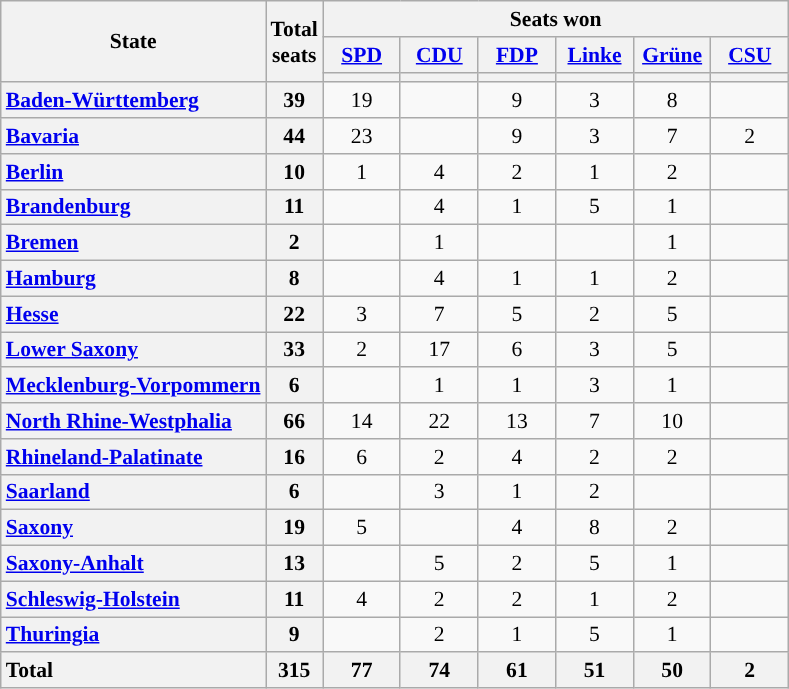<table class="wikitable" style="text-align:center; font-size: 0.9em;">
<tr>
<th rowspan="3">State</th>
<th rowspan="3">Total<br>seats</th>
<th colspan="6">Seats won</th>
</tr>
<tr>
<th class="unsortable" style="width:45px;"><a href='#'>SPD</a></th>
<th class="unsortable" style="width:45px;"><a href='#'>CDU</a></th>
<th class="unsortable" style="width:45px;"><a href='#'>FDP</a></th>
<th class="unsortable" style="width:45px;"><a href='#'>Linke</a></th>
<th class="unsortable" style="width:45px;"><a href='#'>Grüne</a></th>
<th class="unsortable" style="width:45px;"><a href='#'>CSU</a></th>
</tr>
<tr>
<th style="background:"></th>
<th style="background:"></th>
<th style="background:"></th>
<th style="background:"></th>
<th style="background:"></th>
<th style="background:"></th>
</tr>
<tr>
<th style="text-align: left;"><a href='#'>Baden-Württemberg</a></th>
<th>39</th>
<td>19</td>
<td></td>
<td>9</td>
<td>3</td>
<td>8</td>
<td></td>
</tr>
<tr>
<th style="text-align: left;"><a href='#'>Bavaria</a></th>
<th>44</th>
<td>23</td>
<td></td>
<td>9</td>
<td>3</td>
<td>7</td>
<td>2</td>
</tr>
<tr>
<th style="text-align: left;"><a href='#'>Berlin</a></th>
<th>10</th>
<td>1</td>
<td>4</td>
<td>2</td>
<td>1</td>
<td>2</td>
<td></td>
</tr>
<tr>
<th style="text-align: left;"><a href='#'>Brandenburg</a></th>
<th>11</th>
<td></td>
<td>4</td>
<td>1</td>
<td>5</td>
<td>1</td>
<td></td>
</tr>
<tr>
<th style="text-align: left;"><a href='#'>Bremen</a></th>
<th>2</th>
<td></td>
<td>1</td>
<td></td>
<td></td>
<td>1</td>
<td></td>
</tr>
<tr>
<th style="text-align: left;"><a href='#'>Hamburg</a></th>
<th>8</th>
<td></td>
<td>4</td>
<td>1</td>
<td>1</td>
<td>2</td>
<td></td>
</tr>
<tr>
<th style="text-align: left;"><a href='#'>Hesse</a></th>
<th>22</th>
<td>3</td>
<td>7</td>
<td>5</td>
<td>2</td>
<td>5</td>
<td></td>
</tr>
<tr>
<th style="text-align: left;"><a href='#'>Lower Saxony</a></th>
<th>33</th>
<td>2</td>
<td>17</td>
<td>6</td>
<td>3</td>
<td>5</td>
<td></td>
</tr>
<tr>
<th style="text-align: left;"><a href='#'>Mecklenburg-Vorpommern</a></th>
<th>6</th>
<td></td>
<td>1</td>
<td>1</td>
<td>3</td>
<td>1</td>
<td></td>
</tr>
<tr>
<th style="text-align: left;"><a href='#'>North Rhine-Westphalia</a></th>
<th>66</th>
<td>14</td>
<td>22</td>
<td>13</td>
<td>7</td>
<td>10</td>
<td></td>
</tr>
<tr class="sortbottom">
<th style="text-align: left;"><a href='#'>Rhineland-Palatinate</a></th>
<th>16</th>
<td>6</td>
<td>2</td>
<td>4</td>
<td>2</td>
<td>2</td>
<td></td>
</tr>
<tr>
<th style="text-align: left;"><a href='#'>Saarland</a></th>
<th>6</th>
<td></td>
<td>3</td>
<td>1</td>
<td>2</td>
<td></td>
<td></td>
</tr>
<tr>
<th style="text-align: left;"><a href='#'>Saxony</a></th>
<th>19</th>
<td>5</td>
<td></td>
<td>4</td>
<td>8</td>
<td>2</td>
<td></td>
</tr>
<tr>
<th style="text-align: left;"><a href='#'>Saxony-Anhalt</a></th>
<th>13</th>
<td></td>
<td>5</td>
<td>2</td>
<td>5</td>
<td>1</td>
<td></td>
</tr>
<tr>
<th style="text-align: left;"><a href='#'>Schleswig-Holstein</a></th>
<th>11</th>
<td>4</td>
<td>2</td>
<td>2</td>
<td>1</td>
<td>2</td>
<td></td>
</tr>
<tr>
<th style="text-align: left;"><a href='#'>Thuringia</a></th>
<th>9</th>
<td></td>
<td>2</td>
<td>1</td>
<td>5</td>
<td>1</td>
<td></td>
</tr>
<tr>
<th style="text-align: left;">Total</th>
<th>315</th>
<th>77</th>
<th>74</th>
<th>61</th>
<th>51</th>
<th>50</th>
<th>2</th>
</tr>
</table>
